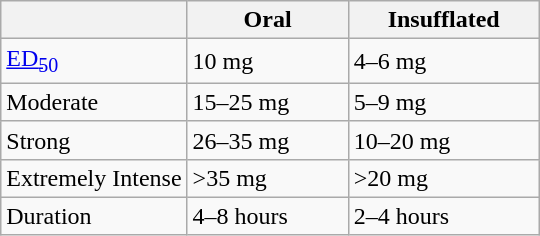<table class="wikitable">
<tr>
<th></th>
<th width="100px">Oral</th>
<th width="120px">Insufflated</th>
</tr>
<tr>
<td><a href='#'>ED<sub>50</sub></a></td>
<td>10 mg</td>
<td>4–6 mg</td>
</tr>
<tr>
<td>Moderate</td>
<td>15–25 mg</td>
<td>5–9 mg</td>
</tr>
<tr>
<td>Strong</td>
<td>26–35 mg</td>
<td>10–20 mg</td>
</tr>
<tr>
<td>Extremely Intense</td>
<td>>35 mg</td>
<td>>20 mg</td>
</tr>
<tr>
<td>Duration</td>
<td>4–8 hours</td>
<td>2–4 hours</td>
</tr>
</table>
